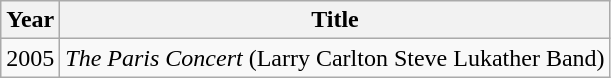<table class="wikitable">
<tr>
<th>Year</th>
<th>Title</th>
</tr>
<tr>
<td>2005</td>
<td><em>The Paris Concert</em> (Larry Carlton Steve Lukather Band)</td>
</tr>
</table>
